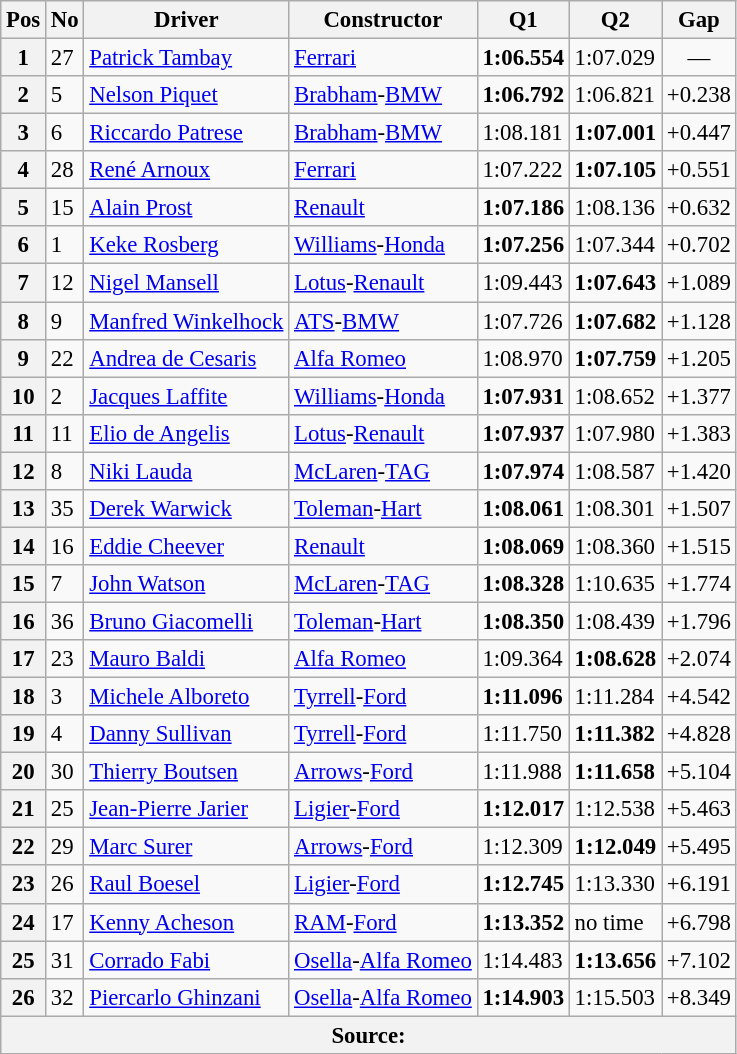<table class="wikitable sortable" style="font-size: 95%">
<tr>
<th>Pos</th>
<th>No</th>
<th>Driver</th>
<th>Constructor</th>
<th>Q1</th>
<th>Q2</th>
<th>Gap</th>
</tr>
<tr>
<th>1</th>
<td>27</td>
<td> <a href='#'>Patrick Tambay</a></td>
<td><a href='#'>Ferrari</a></td>
<td><strong>1:06.554</strong></td>
<td>1:07.029</td>
<td style="text-align: center">—</td>
</tr>
<tr>
<th>2</th>
<td>5</td>
<td> <a href='#'>Nelson Piquet</a></td>
<td><a href='#'>Brabham</a>-<a href='#'>BMW</a></td>
<td><strong>1:06.792</strong></td>
<td>1:06.821</td>
<td>+0.238</td>
</tr>
<tr>
<th>3</th>
<td>6</td>
<td> <a href='#'>Riccardo Patrese</a></td>
<td><a href='#'>Brabham</a>-<a href='#'>BMW</a></td>
<td>1:08.181</td>
<td><strong>1:07.001</strong></td>
<td>+0.447</td>
</tr>
<tr>
<th>4</th>
<td>28</td>
<td> <a href='#'>René Arnoux</a></td>
<td><a href='#'>Ferrari</a></td>
<td>1:07.222</td>
<td><strong>1:07.105</strong></td>
<td>+0.551</td>
</tr>
<tr>
<th>5</th>
<td>15</td>
<td> <a href='#'>Alain Prost</a></td>
<td><a href='#'>Renault</a></td>
<td><strong>1:07.186</strong></td>
<td>1:08.136</td>
<td>+0.632</td>
</tr>
<tr>
<th>6</th>
<td>1</td>
<td> <a href='#'>Keke Rosberg</a></td>
<td><a href='#'>Williams</a>-<a href='#'>Honda</a></td>
<td><strong>1:07.256</strong></td>
<td>1:07.344</td>
<td>+0.702</td>
</tr>
<tr>
<th>7</th>
<td>12</td>
<td> <a href='#'>Nigel Mansell</a></td>
<td><a href='#'>Lotus</a>-<a href='#'>Renault</a></td>
<td>1:09.443</td>
<td><strong>1:07.643</strong></td>
<td>+1.089</td>
</tr>
<tr>
<th>8</th>
<td>9</td>
<td> <a href='#'>Manfred Winkelhock</a></td>
<td><a href='#'>ATS</a>-<a href='#'>BMW</a></td>
<td>1:07.726</td>
<td><strong>1:07.682</strong></td>
<td>+1.128</td>
</tr>
<tr>
<th>9</th>
<td>22</td>
<td> <a href='#'>Andrea de Cesaris</a></td>
<td><a href='#'>Alfa Romeo</a></td>
<td>1:08.970</td>
<td><strong>1:07.759</strong></td>
<td>+1.205</td>
</tr>
<tr>
<th>10</th>
<td>2</td>
<td> <a href='#'>Jacques Laffite</a></td>
<td><a href='#'>Williams</a>-<a href='#'>Honda</a></td>
<td><strong>1:07.931</strong></td>
<td>1:08.652</td>
<td>+1.377</td>
</tr>
<tr>
<th>11</th>
<td>11</td>
<td> <a href='#'>Elio de Angelis</a></td>
<td><a href='#'>Lotus</a>-<a href='#'>Renault</a></td>
<td><strong>1:07.937</strong></td>
<td>1:07.980</td>
<td>+1.383</td>
</tr>
<tr>
<th>12</th>
<td>8</td>
<td> <a href='#'>Niki Lauda</a></td>
<td><a href='#'>McLaren</a>-<a href='#'>TAG</a></td>
<td><strong>1:07.974</strong></td>
<td>1:08.587</td>
<td>+1.420</td>
</tr>
<tr>
<th>13</th>
<td>35</td>
<td> <a href='#'>Derek Warwick</a></td>
<td><a href='#'>Toleman</a>-<a href='#'>Hart</a></td>
<td><strong>1:08.061</strong></td>
<td>1:08.301</td>
<td>+1.507</td>
</tr>
<tr>
<th>14</th>
<td>16</td>
<td> <a href='#'>Eddie Cheever</a></td>
<td><a href='#'>Renault</a></td>
<td><strong>1:08.069</strong></td>
<td>1:08.360</td>
<td>+1.515</td>
</tr>
<tr>
<th>15</th>
<td>7</td>
<td> <a href='#'>John Watson</a></td>
<td><a href='#'>McLaren</a>-<a href='#'>TAG</a></td>
<td><strong>1:08.328</strong></td>
<td>1:10.635</td>
<td>+1.774</td>
</tr>
<tr>
<th>16</th>
<td>36</td>
<td> <a href='#'>Bruno Giacomelli</a></td>
<td><a href='#'>Toleman</a>-<a href='#'>Hart</a></td>
<td><strong>1:08.350</strong></td>
<td>1:08.439</td>
<td>+1.796</td>
</tr>
<tr>
<th>17</th>
<td>23</td>
<td> <a href='#'>Mauro Baldi</a></td>
<td><a href='#'>Alfa Romeo</a></td>
<td>1:09.364</td>
<td><strong>1:08.628</strong></td>
<td>+2.074</td>
</tr>
<tr>
<th>18</th>
<td>3</td>
<td> <a href='#'>Michele Alboreto</a></td>
<td><a href='#'>Tyrrell</a>-<a href='#'>Ford</a></td>
<td><strong>1:11.096</strong></td>
<td>1:11.284</td>
<td>+4.542</td>
</tr>
<tr>
<th>19</th>
<td>4</td>
<td> <a href='#'>Danny Sullivan</a></td>
<td><a href='#'>Tyrrell</a>-<a href='#'>Ford</a></td>
<td>1:11.750</td>
<td><strong>1:11.382</strong></td>
<td>+4.828</td>
</tr>
<tr>
<th>20</th>
<td>30</td>
<td> <a href='#'>Thierry Boutsen</a></td>
<td><a href='#'>Arrows</a>-<a href='#'>Ford</a></td>
<td>1:11.988</td>
<td><strong>1:11.658</strong></td>
<td>+5.104</td>
</tr>
<tr>
<th>21</th>
<td>25</td>
<td> <a href='#'>Jean-Pierre Jarier</a></td>
<td><a href='#'>Ligier</a>-<a href='#'>Ford</a></td>
<td><strong>1:12.017</strong></td>
<td>1:12.538</td>
<td>+5.463</td>
</tr>
<tr>
<th>22</th>
<td>29</td>
<td> <a href='#'>Marc Surer</a></td>
<td><a href='#'>Arrows</a>-<a href='#'>Ford</a></td>
<td>1:12.309</td>
<td><strong>1:12.049</strong></td>
<td>+5.495</td>
</tr>
<tr>
<th>23</th>
<td>26</td>
<td> <a href='#'>Raul Boesel</a></td>
<td><a href='#'>Ligier</a>-<a href='#'>Ford</a></td>
<td><strong>1:12.745</strong></td>
<td>1:13.330</td>
<td>+6.191</td>
</tr>
<tr>
<th>24</th>
<td>17</td>
<td> <a href='#'>Kenny Acheson</a></td>
<td><a href='#'>RAM</a>-<a href='#'>Ford</a></td>
<td><strong>1:13.352</strong></td>
<td>no time</td>
<td>+6.798</td>
</tr>
<tr>
<th>25</th>
<td>31</td>
<td> <a href='#'>Corrado Fabi</a></td>
<td><a href='#'>Osella</a>-<a href='#'>Alfa Romeo</a></td>
<td>1:14.483</td>
<td><strong>1:13.656</strong></td>
<td>+7.102</td>
</tr>
<tr>
<th>26</th>
<td>32</td>
<td> <a href='#'>Piercarlo Ghinzani</a></td>
<td><a href='#'>Osella</a>-<a href='#'>Alfa Romeo</a></td>
<td><strong>1:14.903</strong></td>
<td>1:15.503</td>
<td>+8.349</td>
</tr>
<tr>
<th colspan="7" style="text-align: center">Source: </th>
</tr>
</table>
